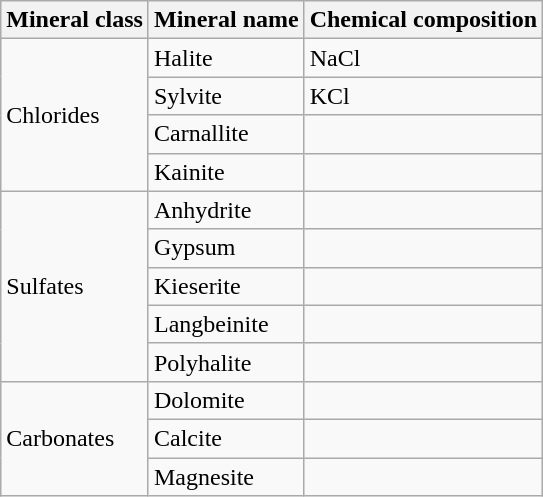<table class="wikitable">
<tr>
<th>Mineral class</th>
<th>Mineral name</th>
<th>Chemical composition</th>
</tr>
<tr>
<td rowspan="4">Chlorides</td>
<td>Halite</td>
<td>NaCl</td>
</tr>
<tr>
<td>Sylvite</td>
<td>KCl</td>
</tr>
<tr>
<td>Carnallite</td>
<td></td>
</tr>
<tr>
<td>Kainite</td>
<td></td>
</tr>
<tr>
<td rowspan="5">Sulfates</td>
<td>Anhydrite</td>
<td></td>
</tr>
<tr>
<td>Gypsum</td>
<td></td>
</tr>
<tr>
<td>Kieserite</td>
<td></td>
</tr>
<tr>
<td>Langbeinite</td>
<td></td>
</tr>
<tr>
<td>Polyhalite</td>
<td></td>
</tr>
<tr>
<td rowspan="3">Carbonates</td>
<td>Dolomite</td>
<td></td>
</tr>
<tr>
<td>Calcite</td>
<td></td>
</tr>
<tr>
<td>Magnesite</td>
<td></td>
</tr>
</table>
